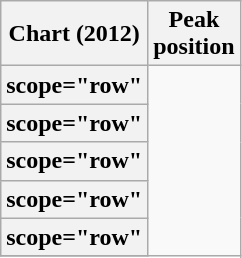<table class="wikitable sortable plainrowheaders" style="text-align:center;">
<tr>
<th scope="col">Chart (2012)</th>
<th scope="col">Peak<br>position</th>
</tr>
<tr>
<th>scope="row"</th>
</tr>
<tr>
<th>scope="row"</th>
</tr>
<tr>
<th>scope="row"</th>
</tr>
<tr>
<th>scope="row"</th>
</tr>
<tr>
<th>scope="row"</th>
</tr>
<tr>
</tr>
</table>
